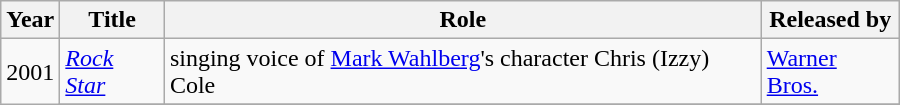<table class="wikitable" style="width:600px">
<tr>
<th width=10>Year</th>
<th>Title</th>
<th>Role</th>
<th>Released by</th>
</tr>
<tr>
<td rowspan=4>2001</td>
<td><em><a href='#'>Rock Star</a></em></td>
<td>singing voice of <a href='#'>Mark Wahlberg</a>'s character Chris (Izzy) Cole</td>
<td><a href='#'>Warner Bros.</a></td>
</tr>
<tr>
</tr>
</table>
